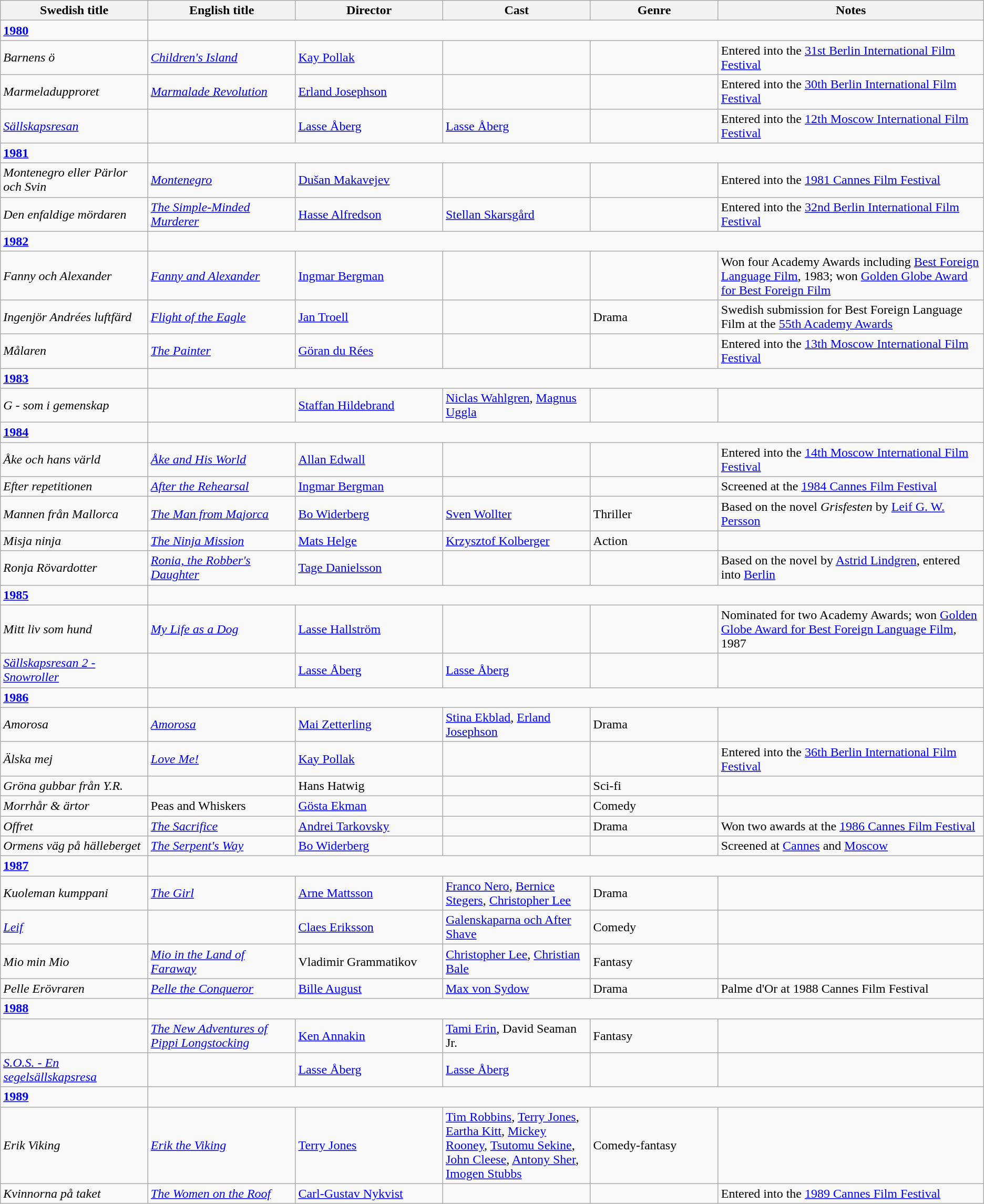<table class="wikitable">
<tr>
<th style="width:15%;">Swedish title</th>
<th style="width:15%;">English title</th>
<th style="width:15%;">Director</th>
<th style="width:15%;">Cast</th>
<th style="width:13%;">Genre</th>
<th style="width:27%;">Notes</th>
</tr>
<tr>
<td><strong><a href='#'>1980</a></strong></td>
</tr>
<tr>
<td><em>Barnens ö</em></td>
<td><em><a href='#'>Children's Island</a></em></td>
<td><a href='#'>Kay Pollak</a></td>
<td></td>
<td></td>
<td>Entered into the <a href='#'>31st Berlin International Film Festival</a></td>
</tr>
<tr>
<td><em>Marmeladupproret</em></td>
<td><em><a href='#'>Marmalade Revolution</a></em></td>
<td><a href='#'>Erland Josephson</a></td>
<td></td>
<td></td>
<td>Entered into the <a href='#'>30th Berlin International Film Festival</a></td>
</tr>
<tr>
<td><em><a href='#'>Sällskapsresan</a></em></td>
<td></td>
<td><a href='#'>Lasse Åberg</a></td>
<td><a href='#'>Lasse Åberg</a></td>
<td></td>
<td>Entered into the <a href='#'>12th Moscow International Film Festival</a></td>
</tr>
<tr>
<td><strong><a href='#'>1981</a></strong></td>
</tr>
<tr>
<td><em>Montenegro eller Pärlor och Svin</em></td>
<td><em><a href='#'>Montenegro</a></em></td>
<td><a href='#'>Dušan Makavejev</a></td>
<td></td>
<td></td>
<td>Entered into the <a href='#'>1981 Cannes Film Festival</a></td>
</tr>
<tr>
<td><em>Den enfaldige mördaren</em></td>
<td><em><a href='#'>The Simple-Minded Murderer</a></em></td>
<td><a href='#'>Hasse Alfredson</a></td>
<td><a href='#'>Stellan Skarsgård</a></td>
<td></td>
<td>Entered into the <a href='#'>32nd Berlin International Film Festival</a></td>
</tr>
<tr>
<td><strong><a href='#'>1982</a></strong></td>
</tr>
<tr>
<td><em>Fanny och Alexander</em></td>
<td><em><a href='#'>Fanny and Alexander</a></em></td>
<td><a href='#'>Ingmar Bergman</a></td>
<td></td>
<td></td>
<td>Won four Academy Awards including <a href='#'>Best Foreign Language Film</a>, 1983; won <a href='#'>Golden Globe Award for Best Foreign Film</a></td>
</tr>
<tr>
<td><em>Ingenjör Andrées luftfärd</em></td>
<td><em><a href='#'>Flight of the Eagle</a></em></td>
<td><a href='#'>Jan Troell</a></td>
<td></td>
<td>Drama</td>
<td>Swedish submission for Best Foreign Language Film at the <a href='#'>55th Academy Awards</a></td>
</tr>
<tr>
<td><em>Målaren</em></td>
<td><em><a href='#'>The Painter</a></em></td>
<td><a href='#'>Göran du Rées</a></td>
<td></td>
<td></td>
<td>Entered into the <a href='#'>13th Moscow International Film Festival</a></td>
</tr>
<tr>
<td><strong><a href='#'>1983</a></strong></td>
</tr>
<tr>
<td><em>G - som i gemenskap</em></td>
<td></td>
<td><a href='#'>Staffan Hildebrand</a></td>
<td><a href='#'>Niclas Wahlgren</a>, <a href='#'>Magnus Uggla</a></td>
<td></td>
<td></td>
</tr>
<tr>
<td><strong><a href='#'>1984</a></strong></td>
</tr>
<tr>
<td><em>Åke och hans värld</em></td>
<td><em><a href='#'>Åke and His World</a></em></td>
<td><a href='#'>Allan Edwall</a></td>
<td></td>
<td></td>
<td>Entered into the <a href='#'>14th Moscow International Film Festival</a></td>
</tr>
<tr>
<td><em>Efter repetitionen</em></td>
<td><em><a href='#'>After the Rehearsal</a></em></td>
<td><a href='#'>Ingmar Bergman</a></td>
<td></td>
<td></td>
<td>Screened at the <a href='#'>1984 Cannes Film Festival</a></td>
</tr>
<tr>
<td><em>Mannen från Mallorca</em></td>
<td><em><a href='#'>The Man from Majorca</a></em></td>
<td><a href='#'>Bo Widerberg</a></td>
<td><a href='#'>Sven Wollter</a></td>
<td>Thriller</td>
<td>Based on the novel <em>Grisfesten</em> by <a href='#'>Leif G. W. Persson</a></td>
</tr>
<tr>
<td><em>Misja ninja</em></td>
<td><em><a href='#'>The Ninja Mission</a></em></td>
<td><a href='#'>Mats Helge</a></td>
<td><a href='#'>Krzysztof Kolberger</a></td>
<td>Action</td>
<td></td>
</tr>
<tr>
<td><em>Ronja Rövardotter</em></td>
<td><em><a href='#'>Ronia, the Robber's Daughter</a></em></td>
<td><a href='#'>Tage Danielsson</a></td>
<td></td>
<td></td>
<td>Based on the novel by <a href='#'>Astrid Lindgren</a>, entered into <a href='#'>Berlin</a></td>
</tr>
<tr>
<td><strong><a href='#'>1985</a></strong></td>
</tr>
<tr>
<td><em>Mitt liv som hund</em></td>
<td><em><a href='#'>My Life as a Dog</a></em></td>
<td><a href='#'>Lasse Hallström</a></td>
<td></td>
<td></td>
<td>Nominated for two Academy Awards; won <a href='#'>Golden Globe Award for Best Foreign Language Film</a>, 1987</td>
</tr>
<tr>
<td><em><a href='#'>Sällskapsresan 2 - Snowroller</a></em></td>
<td></td>
<td><a href='#'>Lasse Åberg</a></td>
<td><a href='#'>Lasse Åberg</a></td>
<td></td>
<td></td>
</tr>
<tr>
<td><strong><a href='#'>1986</a></strong></td>
</tr>
<tr>
<td><em>Amorosa</em></td>
<td><em><a href='#'>Amorosa</a></em></td>
<td><a href='#'>Mai Zetterling</a></td>
<td><a href='#'>Stina Ekblad</a>, <a href='#'>Erland Josephson</a></td>
<td>Drama</td>
<td></td>
</tr>
<tr>
<td><em>Älska mej</em></td>
<td><em><a href='#'>Love Me!</a></em></td>
<td><a href='#'>Kay Pollak</a></td>
<td></td>
<td></td>
<td>Entered into the <a href='#'>36th Berlin International Film Festival</a></td>
</tr>
<tr>
<td><em>Gröna gubbar från Y.R.</em></td>
<td></td>
<td>Hans Hatwig</td>
<td></td>
<td>Sci-fi</td>
<td></td>
</tr>
<tr>
<td><em>Morrhår & ärtor</em></td>
<td>Peas and Whiskers</td>
<td><a href='#'>Gösta Ekman</a></td>
<td></td>
<td>Comedy</td>
<td></td>
</tr>
<tr>
<td><em>Offret</em></td>
<td><em><a href='#'>The Sacrifice</a></em></td>
<td><a href='#'>Andrei Tarkovsky</a></td>
<td></td>
<td>Drama</td>
<td>Won two awards at the <a href='#'>1986 Cannes Film Festival</a></td>
</tr>
<tr>
<td><em>Ormens väg på hälleberget</em></td>
<td><em><a href='#'>The Serpent's Way</a></em></td>
<td><a href='#'>Bo Widerberg</a></td>
<td></td>
<td></td>
<td>Screened at <a href='#'>Cannes</a> and <a href='#'>Moscow</a></td>
</tr>
<tr>
<td><strong><a href='#'>1987</a></strong></td>
</tr>
<tr>
<td><em>Kuoleman kumppani</em></td>
<td><em><a href='#'>The Girl</a></em></td>
<td><a href='#'>Arne Mattsson</a></td>
<td><a href='#'>Franco Nero</a>, <a href='#'>Bernice Stegers</a>, <a href='#'>Christopher Lee</a></td>
<td>Drama</td>
<td></td>
</tr>
<tr>
<td><em><a href='#'>Leif</a></em></td>
<td></td>
<td><a href='#'>Claes Eriksson</a></td>
<td><a href='#'>Galenskaparna och After Shave</a></td>
<td>Comedy</td>
<td></td>
</tr>
<tr>
<td><em>Mio min Mio</em></td>
<td><em><a href='#'>Mio in the Land of Faraway</a></em></td>
<td>Vladimir Grammatikov</td>
<td><a href='#'>Christopher Lee</a>, <a href='#'>Christian Bale</a></td>
<td>Fantasy</td>
<td></td>
</tr>
<tr>
<td><em>Pelle Erövraren</em></td>
<td><em><a href='#'>Pelle the Conqueror</a></em></td>
<td><a href='#'>Bille August</a></td>
<td><a href='#'>Max von Sydow</a></td>
<td>Drama</td>
<td>Palme d'Or at 1988 Cannes Film Festival</td>
</tr>
<tr>
<td><strong><a href='#'>1988</a></strong></td>
</tr>
<tr>
<td></td>
<td><em><a href='#'>The New Adventures of Pippi Longstocking</a></em></td>
<td><a href='#'>Ken Annakin</a></td>
<td><a href='#'>Tami Erin</a>, David Seaman Jr.</td>
<td>Fantasy</td>
<td></td>
</tr>
<tr>
<td><em><a href='#'>S.O.S. - En segelsällskapsresa</a></em></td>
<td></td>
<td><a href='#'>Lasse Åberg</a></td>
<td><a href='#'>Lasse Åberg</a></td>
<td></td>
<td></td>
</tr>
<tr>
<td><strong><a href='#'>1989</a></strong></td>
</tr>
<tr>
<td><em>Erik Viking</em></td>
<td><em><a href='#'>Erik the Viking</a></em></td>
<td><a href='#'>Terry Jones</a></td>
<td><a href='#'>Tim Robbins</a>, <a href='#'>Terry Jones</a>, <a href='#'>Eartha Kitt</a>, <a href='#'>Mickey Rooney</a>, <a href='#'>Tsutomu Sekine</a>, <a href='#'>John Cleese</a>, <a href='#'>Antony Sher</a>, <a href='#'>Imogen Stubbs</a></td>
<td>Comedy-fantasy</td>
<td></td>
</tr>
<tr>
<td><em>Kvinnorna på taket</em></td>
<td><em><a href='#'>The Women on the Roof</a></em></td>
<td><a href='#'>Carl-Gustav Nykvist</a></td>
<td></td>
<td></td>
<td>Entered into the <a href='#'>1989 Cannes Film Festival</a></td>
</tr>
</table>
